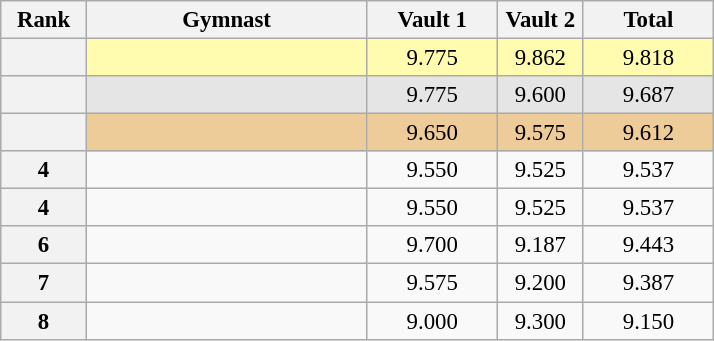<table class="wikitable sortable" style="text-align:center; font-size:95%">
<tr>
<th scope="col" style="width:50px;">Rank</th>
<th scope="col" style="width:180px;">Gymnast</th>
<th scope="col" style="width:80px;">Vault 1</th>
<th scope="col" style="width:50px;">Vault 2</th>
<th scope="col" style="width:80px;">Total</th>
</tr>
<tr style="background:#fffcaf;">
<th scope=row style="text-align:center"></th>
<td style="text-align:left;"></td>
<td>9.775</td>
<td>9.862</td>
<td>9.818</td>
</tr>
<tr style="background:#e5e5e5;">
<th scope=row style="text-align:center"></th>
<td style="text-align:left;"></td>
<td>9.775</td>
<td>9.600</td>
<td>9.687</td>
</tr>
<tr style="background:#ec9;">
<th scope=row style="text-align:center"></th>
<td style="text-align:left;"></td>
<td>9.650</td>
<td>9.575</td>
<td>9.612</td>
</tr>
<tr>
<th scope=row style="text-align:center">4</th>
<td style="text-align:left;"></td>
<td>9.550</td>
<td>9.525</td>
<td>9.537</td>
</tr>
<tr>
<th scope=row style="text-align:center">4</th>
<td style="text-align:left;"></td>
<td>9.550</td>
<td>9.525</td>
<td>9.537</td>
</tr>
<tr>
<th scope=row style="text-align:center">6</th>
<td style="text-align:left;"></td>
<td>9.700</td>
<td>9.187</td>
<td>9.443</td>
</tr>
<tr>
<th scope=row style="text-align:center">7</th>
<td style="text-align:left;"></td>
<td>9.575</td>
<td>9.200</td>
<td>9.387</td>
</tr>
<tr>
<th scope=row style="text-align:center">8</th>
<td style="text-align:left;"></td>
<td>9.000</td>
<td>9.300</td>
<td>9.150</td>
</tr>
</table>
